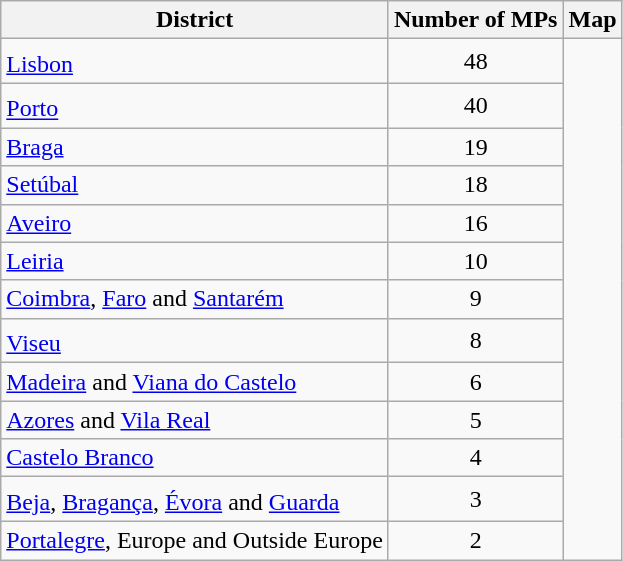<table class="wikitable">
<tr>
<th>District</th>
<th>Number of MPs</th>
<th>Map</th>
</tr>
<tr>
<td><a href='#'>Lisbon</a><sup></sup></td>
<td style="text-align:center;">48</td>
<td style="text-align:center;" rowspan="13"></td>
</tr>
<tr>
<td><a href='#'>Porto</a><sup></sup></td>
<td style="text-align:center;">40</td>
</tr>
<tr>
<td><a href='#'>Braga</a></td>
<td style="text-align:center;">19</td>
</tr>
<tr>
<td><a href='#'>Setúbal</a></td>
<td style="text-align:center;">18</td>
</tr>
<tr>
<td><a href='#'>Aveiro</a></td>
<td style="text-align:center;">16</td>
</tr>
<tr>
<td><a href='#'>Leiria</a></td>
<td style="text-align:center;">10</td>
</tr>
<tr>
<td><a href='#'>Coimbra</a>, <a href='#'>Faro</a> and <a href='#'>Santarém</a></td>
<td style="text-align:center;">9</td>
</tr>
<tr>
<td><a href='#'>Viseu</a><sup></sup></td>
<td style="text-align:center;">8</td>
</tr>
<tr>
<td><a href='#'>Madeira</a> and <a href='#'>Viana do Castelo</a></td>
<td style="text-align:center;">6</td>
</tr>
<tr>
<td><a href='#'>Azores</a> and <a href='#'>Vila Real</a></td>
<td style="text-align:center;">5</td>
</tr>
<tr>
<td><a href='#'>Castelo Branco</a></td>
<td style="text-align:center;">4</td>
</tr>
<tr>
<td><a href='#'>Beja</a>, <a href='#'>Bragança</a>, <a href='#'>Évora</a> and <a href='#'>Guarda</a><sup></sup></td>
<td style="text-align:center;">3</td>
</tr>
<tr>
<td><a href='#'>Portalegre</a>, Europe and Outside Europe</td>
<td style="text-align:center;">2</td>
</tr>
</table>
